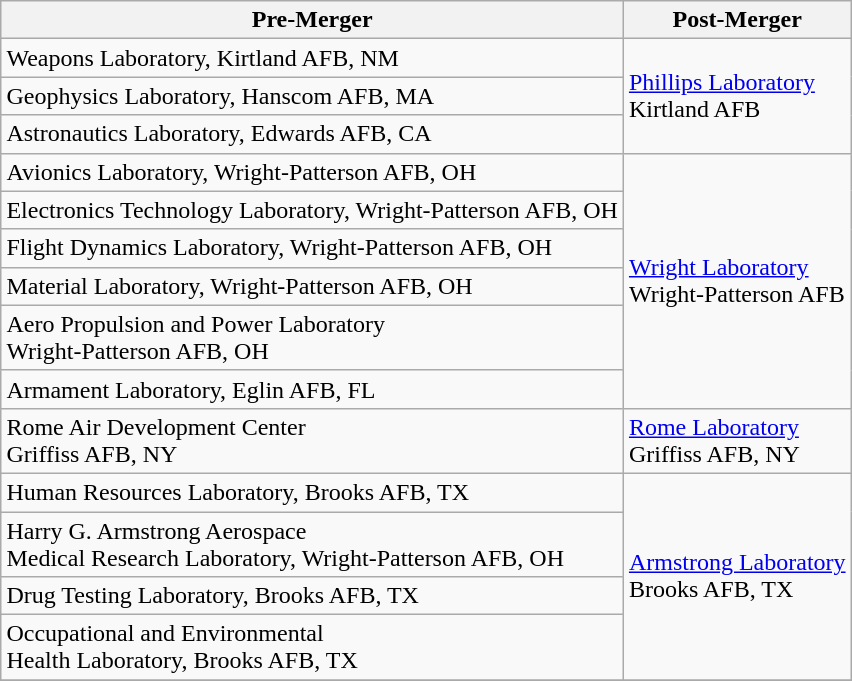<table class="wikitable" style="margin: 1em auto 1em auto">
<tr>
<th>Pre-Merger</th>
<th>Post-Merger</th>
</tr>
<tr>
<td>Weapons Laboratory, Kirtland AFB, NM</td>
<td rowspan=3><a href='#'>Phillips Laboratory</a><br>Kirtland AFB</td>
</tr>
<tr>
<td>Geophysics Laboratory, Hanscom AFB, MA</td>
</tr>
<tr>
<td>Astronautics Laboratory, Edwards AFB, CA</td>
</tr>
<tr>
<td>Avionics Laboratory, Wright-Patterson AFB, OH</td>
<td rowspan=6><a href='#'>Wright Laboratory</a><br>Wright-Patterson AFB</td>
</tr>
<tr>
<td>Electronics Technology Laboratory, Wright-Patterson AFB, OH</td>
</tr>
<tr>
<td>Flight Dynamics Laboratory, Wright-Patterson AFB, OH</td>
</tr>
<tr>
<td>Material Laboratory, Wright-Patterson AFB, OH</td>
</tr>
<tr>
<td>Aero Propulsion and Power Laboratory<br>Wright-Patterson AFB, OH</td>
</tr>
<tr>
<td>Armament Laboratory, Eglin AFB, FL</td>
</tr>
<tr>
<td>Rome Air Development Center<br>Griffiss AFB, NY</td>
<td><a href='#'>Rome Laboratory</a><br>Griffiss AFB, NY</td>
</tr>
<tr>
<td>Human Resources Laboratory, Brooks AFB, TX</td>
<td rowspan=4><a href='#'>Armstrong Laboratory</a><br>Brooks AFB, TX</td>
</tr>
<tr>
<td>Harry G. Armstrong Aerospace<br>Medical Research Laboratory, Wright-Patterson AFB, OH</td>
</tr>
<tr>
<td>Drug Testing Laboratory, Brooks AFB, TX</td>
</tr>
<tr>
<td>Occupational and Environmental<br>Health Laboratory, Brooks AFB, TX</td>
</tr>
<tr>
</tr>
</table>
